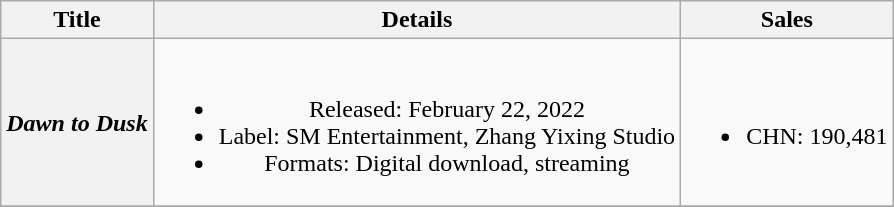<table class="wikitable plainrowheaders" style="text-align:center;">
<tr>
<th scope="col">Title</th>
<th scope="col">Details</th>
<th scope="col">Sales</th>
</tr>
<tr>
<th scope="row"><em>Dawn to Dusk</em> <br> </th>
<td><br><ul><li>Released: February 22, 2022</li><li>Label: SM Entertainment, Zhang Yixing Studio</li><li>Formats: Digital download, streaming</li></ul></td>
<td><br><ul><li>CHN: 190,481 <small></small></li></ul></td>
</tr>
<tr>
</tr>
</table>
